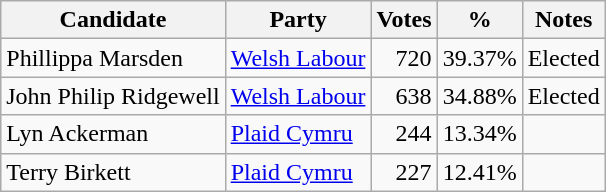<table class=wikitable style=text-align:right>
<tr>
<th>Candidate</th>
<th>Party</th>
<th>Votes</th>
<th>%</th>
<th>Notes</th>
</tr>
<tr>
<td align=left>Phillippa Marsden</td>
<td align=left><a href='#'>Welsh Labour</a></td>
<td>720</td>
<td>39.37%</td>
<td align=left>Elected</td>
</tr>
<tr>
<td align=left>John Philip Ridgewell</td>
<td align=left><a href='#'>Welsh Labour</a></td>
<td>638</td>
<td>34.88%</td>
<td align=left>Elected</td>
</tr>
<tr>
<td align=left>Lyn Ackerman</td>
<td align=left><a href='#'>Plaid Cymru</a></td>
<td>244</td>
<td>13.34%</td>
<td></td>
</tr>
<tr>
<td align=left>Terry Birkett</td>
<td align=left><a href='#'>Plaid Cymru</a></td>
<td>227</td>
<td>12.41%</td>
<td></td>
</tr>
</table>
